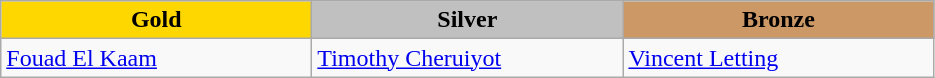<table class="wikitable" style="text-align:left">
<tr align="center">
<td width=200 bgcolor=gold><strong>Gold</strong></td>
<td width=200 bgcolor=silver><strong>Silver</strong></td>
<td width=200 bgcolor=CC9966><strong>Bronze</strong></td>
</tr>
<tr>
<td><a href='#'>Fouad El Kaam</a><br><em></em></td>
<td><a href='#'>Timothy Cheruiyot</a><br><em></em></td>
<td><a href='#'>Vincent Letting</a><br><em></em></td>
</tr>
</table>
